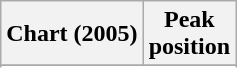<table class="wikitable">
<tr>
<th>Chart (2005)</th>
<th>Peak <br> position</th>
</tr>
<tr>
</tr>
<tr>
</tr>
<tr>
</tr>
<tr>
</tr>
</table>
